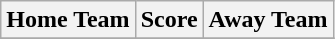<table class="wikitable" style="text-align: center">
<tr>
<th>Home Team</th>
<th>Score</th>
<th>Away Team</th>
</tr>
<tr>
</tr>
</table>
